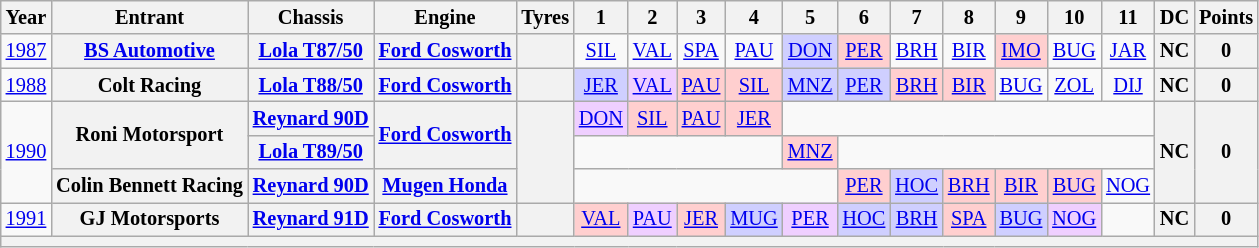<table class="wikitable" style="text-align:center; font-size:85%">
<tr>
<th>Year</th>
<th>Entrant</th>
<th>Chassis</th>
<th>Engine</th>
<th>Tyres</th>
<th>1</th>
<th>2</th>
<th>3</th>
<th>4</th>
<th>5</th>
<th>6</th>
<th>7</th>
<th>8</th>
<th>9</th>
<th>10</th>
<th>11</th>
<th>DC</th>
<th>Points</th>
</tr>
<tr>
<td><a href='#'>1987</a></td>
<th nowrap><a href='#'>BS Automotive</a></th>
<th nowrap><a href='#'>Lola T87/50</a></th>
<th nowrap><a href='#'>Ford Cosworth</a></th>
<th></th>
<td><a href='#'>SIL</a></td>
<td><a href='#'>VAL</a></td>
<td><a href='#'>SPA</a></td>
<td><a href='#'>PAU</a></td>
<td style="background:#CFCFFF;"><a href='#'>DON</a><br></td>
<td style="background:#FFCFCF;"><a href='#'>PER</a><br></td>
<td><a href='#'>BRH</a></td>
<td><a href='#'>BIR</a></td>
<td style="background:#FFCFCF;"><a href='#'>IMO</a><br></td>
<td><a href='#'>BUG</a></td>
<td><a href='#'>JAR</a></td>
<th>NC</th>
<th>0</th>
</tr>
<tr>
<td><a href='#'>1988</a></td>
<th nowrap>Colt Racing</th>
<th nowrap><a href='#'>Lola T88/50</a></th>
<th nowrap><a href='#'>Ford Cosworth</a></th>
<th></th>
<td style="background:#CFCFFF;"><a href='#'>JER</a><br></td>
<td style="background:#EFCFFF;"><a href='#'>VAL</a><br></td>
<td style="background:#FFCFCF;"><a href='#'>PAU</a><br></td>
<td style="background:#FFCFCF;"><a href='#'>SIL</a><br></td>
<td style="background:#CFCFFF;"><a href='#'>MNZ</a><br></td>
<td style="background:#CFCFFF;"><a href='#'>PER</a><br></td>
<td style="background:#FFCFCF;"><a href='#'>BRH</a><br></td>
<td style="background:#FFCFCF;"><a href='#'>BIR</a><br></td>
<td><a href='#'>BUG</a></td>
<td><a href='#'>ZOL</a></td>
<td><a href='#'>DIJ</a></td>
<th>NC</th>
<th>0</th>
</tr>
<tr>
<td rowspan=3><a href='#'>1990</a></td>
<th rowspan=2 nowrap>Roni Motorsport</th>
<th nowrap><a href='#'>Reynard 90D</a></th>
<th rowspan=2 nowrap><a href='#'>Ford Cosworth</a></th>
<th rowspan=3></th>
<td style="background:#EFCFFF;"><a href='#'>DON</a><br></td>
<td style="background:#FFCFCF;"><a href='#'>SIL</a><br></td>
<td style="background:#FFCFCF;"><a href='#'>PAU</a><br></td>
<td style="background:#FFCFCF;"><a href='#'>JER</a><br></td>
<td colspan=7></td>
<th rowspan=3>NC</th>
<th rowspan=3>0</th>
</tr>
<tr>
<th nowrap><a href='#'>Lola T89/50</a></th>
<td colspan=4></td>
<td style="background:#FFCFCF;"><a href='#'>MNZ</a><br></td>
<td colspan=6></td>
</tr>
<tr>
<th nowrap>Colin Bennett Racing</th>
<th nowrap><a href='#'>Reynard 90D</a></th>
<th nowrap><a href='#'>Mugen Honda</a></th>
<td colspan=5></td>
<td style="background:#FFCFCF;"><a href='#'>PER</a><br></td>
<td style="background:#CFCFFF;"><a href='#'>HOC</a><br></td>
<td style="background:#FFCFCF;"><a href='#'>BRH</a><br></td>
<td style="background:#FFCFCF;"><a href='#'>BIR</a><br></td>
<td style="background:#FFCFCF;"><a href='#'>BUG</a><br></td>
<td><a href='#'>NOG</a></td>
</tr>
<tr>
<td><a href='#'>1991</a></td>
<th nowrap>GJ Motorsports</th>
<th nowrap><a href='#'>Reynard 91D</a></th>
<th nowrap><a href='#'>Ford Cosworth</a></th>
<th></th>
<td style="background:#FFCFCF;"><a href='#'>VAL</a><br></td>
<td style="background:#EFCFFF;"><a href='#'>PAU</a><br></td>
<td style="background:#FFCFCF;"><a href='#'>JER</a><br></td>
<td style="background:#CFCFFF;"><a href='#'>MUG</a><br></td>
<td style="background:#EFCFFF;"><a href='#'>PER</a><br></td>
<td style="background:#CFCFFF;"><a href='#'>HOC</a><br></td>
<td style="background:#CFCFFF;"><a href='#'>BRH</a><br></td>
<td style="background:#FFCFCF;"><a href='#'>SPA</a><br></td>
<td style="background:#CFCFFF;"><a href='#'>BUG</a><br></td>
<td style="background:#EFCFFF;"><a href='#'>NOG</a><br></td>
<td></td>
<th>NC</th>
<th>0</th>
</tr>
<tr>
<th colspan="18"></th>
</tr>
</table>
